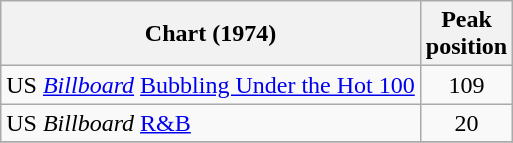<table class="wikitable">
<tr>
<th>Chart (1974)</th>
<th>Peak<br>position</th>
</tr>
<tr>
<td>US <em><a href='#'>Billboard</a></em> <a href='#'>Bubbling Under the Hot 100</a></td>
<td style="text-align:center;">109</td>
</tr>
<tr>
<td>US <em>Billboard</em> <a href='#'>R&B</a></td>
<td style="text-align:center;">20</td>
</tr>
<tr>
</tr>
</table>
